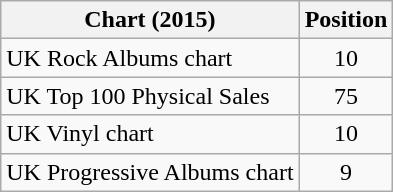<table class="wikitable">
<tr>
<th>Chart (2015)</th>
<th>Position</th>
</tr>
<tr>
<td>UK Rock Albums chart</td>
<td style="text-align:center;">10</td>
</tr>
<tr>
<td>UK Top 100 Physical Sales</td>
<td style="text-align:center;">75</td>
</tr>
<tr>
<td>UK Vinyl chart</td>
<td style="text-align:center;">10</td>
</tr>
<tr>
<td>UK Progressive Albums chart</td>
<td style="text-align:center;">9</td>
</tr>
</table>
